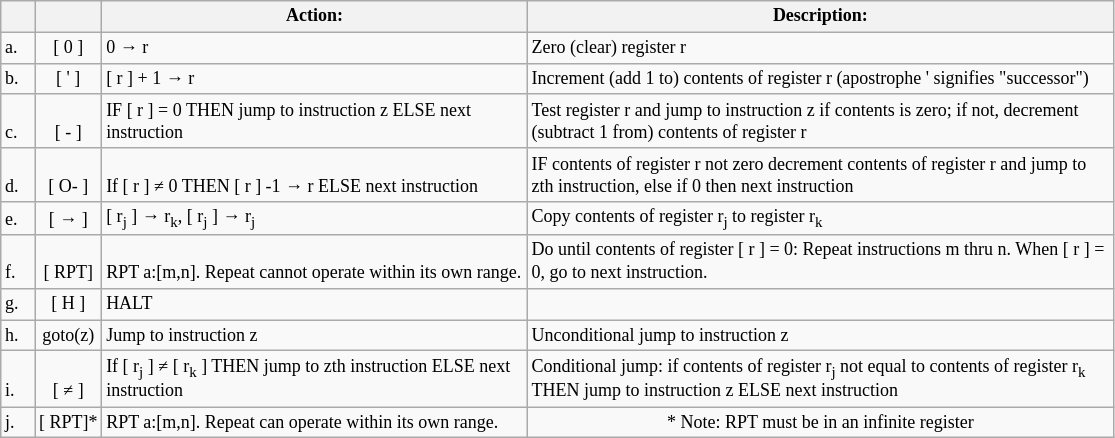<table class="wikitable">
<tr style="font-size:9pt">
<th width="16.8" Height="9.6" align="center" valign="bottom"></th>
<th width="39" valign="bottom"></th>
<th width="277.8" align="center" valign="bottom">Action:</th>
<th width="385.2" align="center" valign="bottom">Description:</th>
</tr>
<tr style="font-size:9pt">
<td Height="9.6" valign="bottom">a.</td>
<td align="center" valign="bottom">[ 0 ]</td>
<td valign="bottom">0 → r</td>
<td valign="bottom">Zero (clear) register r</td>
</tr>
<tr style="font-size:9pt">
<td Height="9.6" valign="bottom">b.</td>
<td align="center" valign="bottom">[ ' ]</td>
<td valign="bottom">[ r ] + 1 → r</td>
<td valign="bottom">Increment (add 1 to) contents of register r (apostrophe ' signifies "successor")</td>
</tr>
<tr style="font-size:9pt">
<td Height="9.6"  valign="bottom">c.</td>
<td align="center" valign="bottom">[ - ]</td>
<td valign="bottom">IF [ r ] = 0 THEN jump to instruction z ELSE next instruction</td>
<td valign="bottom">Test register r and jump to instruction z if contents is zero; if not, decrement (subtract 1 from) contents of register r</td>
</tr>
<tr style="font-size:9pt">
<td Height="9.6"  valign="bottom">d.</td>
<td align="center" valign="bottom">[ O- ]</td>
<td valign="bottom">If [ r ] ≠ 0 THEN [ r ] -1 → r  ELSE next instruction</td>
<td valign="bottom">IF contents of register r not zero decrement contents of register r and jump to zth instruction, else if 0 then next instruction</td>
</tr>
<tr style="font-size:9pt">
<td Height="9.6" valign="bottom">e.</td>
<td align="center" valign="bottom">[ → ]</td>
<td valign="bottom">[ r<sub>j</sub> ] → r<sub>k</sub>, [ r<sub>j</sub> ] → r<sub>j</sub></td>
<td valign="bottom">Copy contents of register r<sub>j</sub> to register r<sub>k</sub></td>
</tr>
<tr style="font-size:9pt">
<td Height="9.6"  valign="bottom">f.</td>
<td align="center" valign="bottom">[ RPT]</td>
<td valign="bottom">RPT a:[m,n].  Repeat cannot operate within its own range.</td>
<td valign="bottom">Do until contents of register [ r ] = 0: Repeat instructions m thru n. When [ r ] = 0, go to next instruction.</td>
</tr>
<tr style="font-size:9pt">
<td Height="9.6" valign="bottom">g.</td>
<td align="center" valign="bottom">[ H ]</td>
<td valign="bottom">HALT</td>
<td valign="bottom"></td>
</tr>
<tr style="font-size:9pt">
<td Height="9.6" valign="bottom">h.</td>
<td align="center" valign="bottom">goto(z)</td>
<td valign="bottom">Jump to instruction z</td>
<td valign="bottom">Unconditional jump to instruction z</td>
</tr>
<tr style="font-size:9pt">
<td Height="9.6" valign="bottom">i.</td>
<td align="center" valign="bottom">[ ≠ ]</td>
<td valign="bottom">If [ r<sub>j</sub> ] ≠ [ r<sub>k</sub> ] THEN jump to zth instruction ELSE next instruction</td>
<td valign="bottom">Conditional jump: if contents of register r<sub>j</sub> not equal to contents of register r<sub>k</sub> THEN jump to instruction z ELSE next instruction</td>
</tr>
<tr style="font-size:9pt"ucti>
<td Height="9.6" valign="bottom">j.</td>
<td align="center" valign="bottom">[ RPT]*</td>
<td valign="bottom">RPT a:[m,n].  Repeat can operate within its own range.</td>
<td align="center" valign="bottom">* Note: RPT must be in an infinite register</td>
</tr>
</table>
